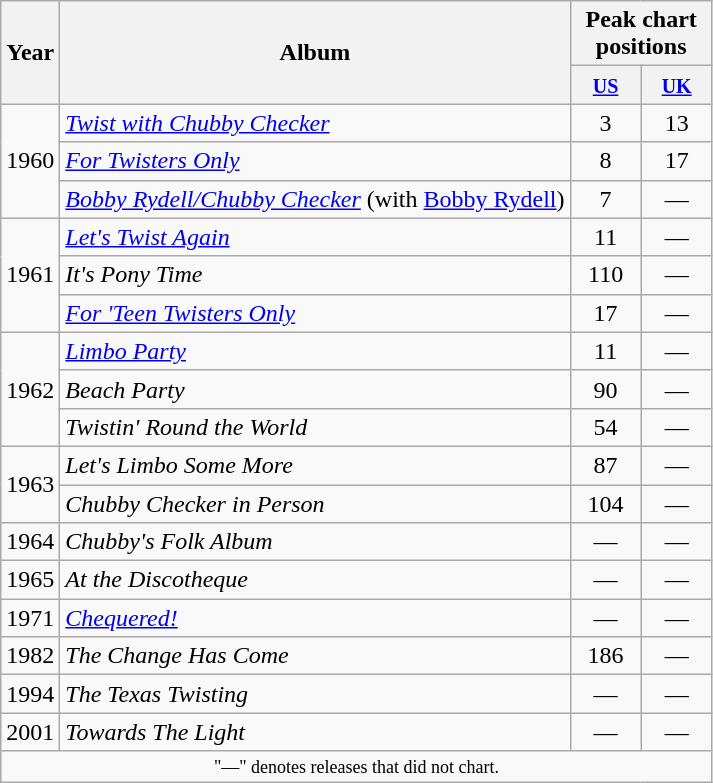<table class="wikitable">
<tr>
<th scope="col" rowspan="2">Year</th>
<th scope="col" rowspan="2">Album</th>
<th scope="col" colspan="2">Peak chart positions</th>
</tr>
<tr>
<th style="width:40px;"><small><a href='#'>US</a></small><br></th>
<th style="width:40px;"><small><a href='#'>UK</a></small><br></th>
</tr>
<tr>
<td rowspan="3">1960</td>
<td><em><a href='#'>Twist with Chubby Checker</a></em></td>
<td align=center>3</td>
<td align=center>13</td>
</tr>
<tr>
<td><em><a href='#'>For Twisters Only</a></em></td>
<td align=center>8</td>
<td align=center>17</td>
</tr>
<tr>
<td><em><a href='#'>Bobby Rydell/Chubby Checker</a></em> (with <a href='#'>Bobby Rydell</a>)</td>
<td align=center>7</td>
<td align=center>—</td>
</tr>
<tr>
<td rowspan="3">1961</td>
<td><em><a href='#'>Let's Twist Again</a></em></td>
<td align=center>11</td>
<td align=center>—</td>
</tr>
<tr>
<td><em>It's Pony Time</em></td>
<td align=center>110</td>
<td align=center>—</td>
</tr>
<tr>
<td><em><a href='#'>For 'Teen Twisters Only</a></em></td>
<td align=center>17</td>
<td align=center>—</td>
</tr>
<tr>
<td rowspan="3">1962</td>
<td><em><a href='#'>Limbo Party</a></em></td>
<td align=center>11</td>
<td align=center>—</td>
</tr>
<tr>
<td><em>Beach Party</em></td>
<td align=center>90</td>
<td align=center>—</td>
</tr>
<tr>
<td><em>Twistin' Round the World</em></td>
<td align=center>54</td>
<td align=center>—</td>
</tr>
<tr>
<td rowspan="2">1963</td>
<td><em>Let's Limbo Some More</em></td>
<td align=center>87</td>
<td align=center>—</td>
</tr>
<tr>
<td><em>Chubby Checker in Person</em></td>
<td align=center>104</td>
<td align=center>—</td>
</tr>
<tr>
<td>1964</td>
<td><em>Chubby's Folk Album</em></td>
<td align=center>—</td>
<td align=center>—</td>
</tr>
<tr>
<td>1965</td>
<td><em>At the Discotheque</em></td>
<td align=center>—</td>
<td align=center>—</td>
</tr>
<tr>
<td>1971</td>
<td><em><a href='#'>Chequered!</a></em></td>
<td align=center>—</td>
<td align=center>—</td>
</tr>
<tr>
<td>1982</td>
<td><em>The Change Has Come</em></td>
<td align=center>186</td>
<td align=center>—</td>
</tr>
<tr>
<td>1994</td>
<td><em>The Texas Twisting</em></td>
<td align=center>—</td>
<td align=center>—</td>
</tr>
<tr>
<td>2001</td>
<td><em>Towards The Light</em></td>
<td align=center>—</td>
<td align=center>—</td>
</tr>
<tr>
<td colspan="7" style="text-align:center; font-size:9pt;">"—" denotes releases that did not chart.</td>
</tr>
</table>
